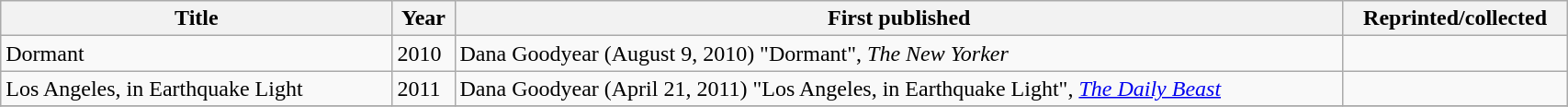<table class='wikitable sortable' width='90%'>
<tr>
<th width=25%>Title</th>
<th>Year</th>
<th>First published</th>
<th>Reprinted/collected</th>
</tr>
<tr>
<td>Dormant</td>
<td>2010</td>
<td>Dana Goodyear (August 9, 2010) "Dormant", <em>The New Yorker</em></td>
<td></td>
</tr>
<tr>
<td>Los Angeles, in Earthquake Light</td>
<td>2011</td>
<td>Dana Goodyear (April 21, 2011) "Los Angeles, in Earthquake Light", <em><a href='#'>The Daily Beast</a></em></td>
<td></td>
</tr>
<tr>
</tr>
</table>
